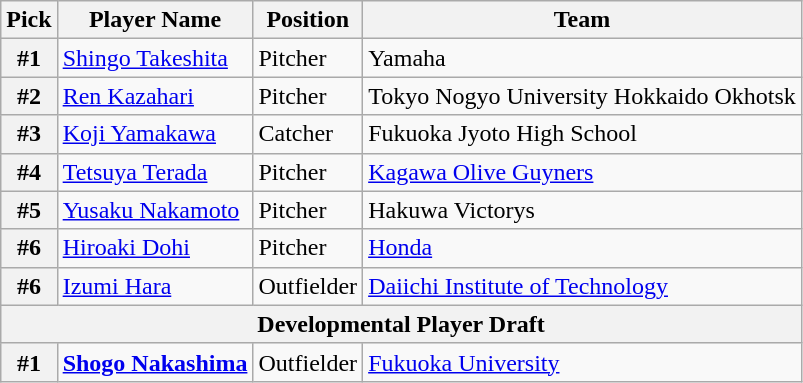<table class="wikitable">
<tr>
<th>Pick</th>
<th>Player Name</th>
<th>Position</th>
<th>Team</th>
</tr>
<tr>
<th>#1</th>
<td><a href='#'>Shingo Takeshita</a></td>
<td>Pitcher</td>
<td>Yamaha</td>
</tr>
<tr>
<th>#2</th>
<td><a href='#'>Ren Kazahari</a></td>
<td>Pitcher</td>
<td>Tokyo Nogyo University Hokkaido Okhotsk</td>
</tr>
<tr>
<th>#3</th>
<td><a href='#'>Koji Yamakawa</a></td>
<td>Catcher</td>
<td>Fukuoka Jyoto High School</td>
</tr>
<tr>
<th>#4</th>
<td><a href='#'>Tetsuya Terada</a></td>
<td>Pitcher</td>
<td><a href='#'>Kagawa Olive Guyners</a></td>
</tr>
<tr>
<th>#5</th>
<td><a href='#'>Yusaku Nakamoto</a></td>
<td>Pitcher</td>
<td>Hakuwa Victorys</td>
</tr>
<tr>
<th>#6</th>
<td><a href='#'>Hiroaki Dohi</a></td>
<td>Pitcher</td>
<td><a href='#'>Honda</a></td>
</tr>
<tr>
<th>#6</th>
<td><a href='#'>Izumi Hara</a></td>
<td>Outfielder</td>
<td><a href='#'>Daiichi Institute of Technology</a></td>
</tr>
<tr>
<th colspan="5">Developmental Player Draft</th>
</tr>
<tr>
<th>#1</th>
<td><strong><a href='#'>Shogo Nakashima</a></strong></td>
<td>Outfielder</td>
<td><a href='#'>Fukuoka University</a></td>
</tr>
</table>
